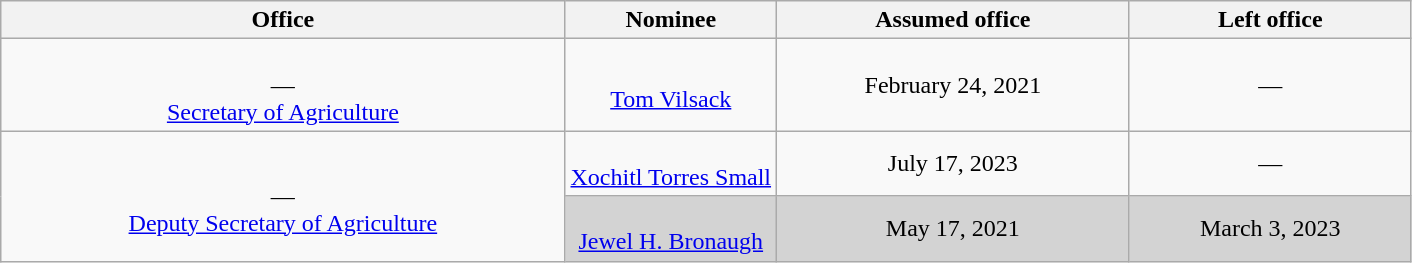<table class="wikitable sortable" style="text-align:center">
<tr>
<th style="width:40%;">Office</th>
<th style="width:15%;">Nominee</th>
<th style="width:25%;" data-sort-type="date">Assumed office</th>
<th style="width:20%;" data-sort-type="date">Left office</th>
</tr>
<tr>
<td><br>—<br><a href='#'>Secretary of Agriculture</a></td>
<td><br><a href='#'>Tom Vilsack</a></td>
<td>February 24, 2021<br></td>
<td>—</td>
</tr>
<tr>
<td rowspan=2><br>—<br><a href='#'>Deputy Secretary of Agriculture</a></td>
<td><br><a href='#'>Xochitl Torres Small</a></td>
<td>July 17, 2023<br></td>
<td>—</td>
</tr>
<tr style="background:lightgray;">
<td><br><a href='#'>Jewel H. Bronaugh</a></td>
<td>May 17, 2021<br></td>
<td>March 3, 2023</td>
</tr>
</table>
